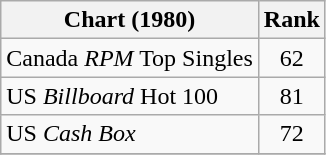<table class="wikitable sortable">
<tr>
<th>Chart (1980)</th>
<th style="text-align:center;">Rank</th>
</tr>
<tr>
<td>Canada <em>RPM</em> Top Singles</td>
<td style="text-align:center;">62</td>
</tr>
<tr>
<td>US <em>Billboard</em> Hot 100</td>
<td style="text-align:center;">81</td>
</tr>
<tr>
<td>US <em>Cash Box</em> </td>
<td style="text-align:center;">72</td>
</tr>
<tr>
</tr>
</table>
